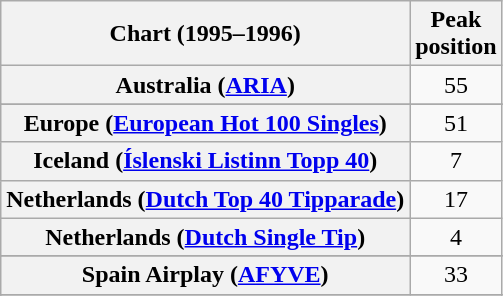<table class="wikitable sortable plainrowheaders" style="text-align:center">
<tr>
<th scope="col">Chart (1995–1996)</th>
<th scope="col">Peak<br>position</th>
</tr>
<tr>
<th scope="row">Australia (<a href='#'>ARIA</a>)</th>
<td>55</td>
</tr>
<tr>
</tr>
<tr>
</tr>
<tr>
<th scope="row">Europe (<a href='#'>European Hot 100 Singles</a>)</th>
<td>51</td>
</tr>
<tr>
<th scope="row">Iceland (<a href='#'>Íslenski Listinn Topp 40</a>)</th>
<td>7</td>
</tr>
<tr>
<th scope="row">Netherlands (<a href='#'>Dutch Top 40 Tipparade</a>)</th>
<td>17</td>
</tr>
<tr>
<th scope="row">Netherlands (<a href='#'>Dutch Single Tip</a>)</th>
<td>4</td>
</tr>
<tr>
</tr>
<tr>
</tr>
<tr>
<th scope="row">Spain Airplay (<a href='#'>AFYVE</a>)</th>
<td>33</td>
</tr>
<tr>
</tr>
<tr>
</tr>
<tr>
</tr>
</table>
